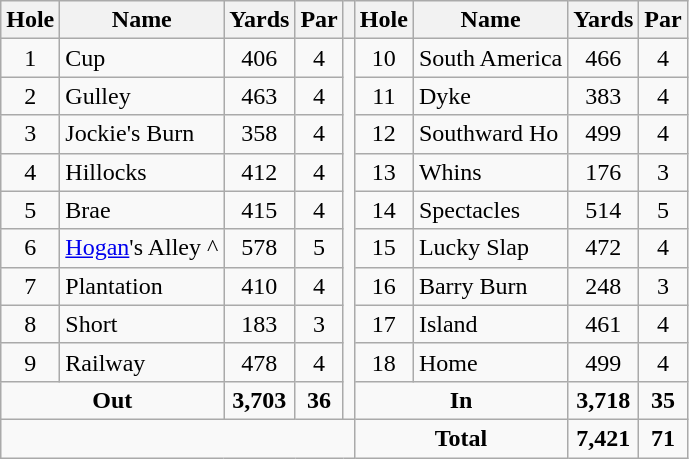<table class=wikitable style="text-align:center">
<tr>
<th>Hole</th>
<th>Name</th>
<th>Yards</th>
<th>Par</th>
<th></th>
<th>Hole</th>
<th>Name</th>
<th>Yards</th>
<th>Par</th>
</tr>
<tr>
<td>1</td>
<td align=left>Cup</td>
<td>406</td>
<td>4</td>
<td rowspan=10></td>
<td>10</td>
<td align=left>South America</td>
<td>466</td>
<td>4</td>
</tr>
<tr>
<td>2</td>
<td align=left>Gulley</td>
<td>463</td>
<td>4</td>
<td>11</td>
<td align=left>Dyke</td>
<td>383</td>
<td>4</td>
</tr>
<tr>
<td>3</td>
<td align=left>Jockie's Burn</td>
<td>358</td>
<td>4</td>
<td>12</td>
<td align=left>Southward Ho</td>
<td>499</td>
<td>4</td>
</tr>
<tr>
<td>4</td>
<td align=left>Hillocks</td>
<td>412</td>
<td>4</td>
<td>13</td>
<td align=left>Whins</td>
<td>176</td>
<td>3</td>
</tr>
<tr>
<td>5</td>
<td align=left>Brae</td>
<td>415</td>
<td>4</td>
<td>14</td>
<td align=left>Spectacles</td>
<td>514</td>
<td>5</td>
</tr>
<tr>
<td>6</td>
<td align=left><a href='#'>Hogan</a>'s Alley ^</td>
<td>578</td>
<td>5</td>
<td>15</td>
<td align=left>Lucky Slap</td>
<td>472</td>
<td>4</td>
</tr>
<tr>
<td>7</td>
<td align=left>Plantation</td>
<td>410</td>
<td>4</td>
<td>16</td>
<td align=left>Barry Burn</td>
<td>248</td>
<td align=center>3</td>
</tr>
<tr>
<td>8</td>
<td align=left>Short</td>
<td>183</td>
<td>3</td>
<td>17</td>
<td align=left>Island</td>
<td>461</td>
<td>4</td>
</tr>
<tr>
<td>9</td>
<td align=left>Railway</td>
<td>478</td>
<td>4</td>
<td>18</td>
<td align=left>Home</td>
<td>499</td>
<td>4</td>
</tr>
<tr>
<td colspan=2 align=center><strong>Out</strong></td>
<td align=center><strong>3,703</strong></td>
<td align=center><strong>36</strong></td>
<td colspan=2 align=center><strong>In</strong></td>
<td align=center><strong>3,718</strong></td>
<td align=center><strong>35</strong></td>
</tr>
<tr>
<td colspan=5></td>
<td colspan=2 align=center><strong>Total</strong></td>
<td align=center><strong>7,421</strong></td>
<td align=center><strong>71</strong></td>
</tr>
</table>
